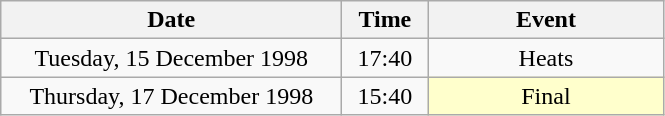<table class = "wikitable" style="text-align:center;">
<tr>
<th width=220>Date</th>
<th width=50>Time</th>
<th width=150>Event</th>
</tr>
<tr>
<td>Tuesday, 15 December 1998</td>
<td>17:40</td>
<td>Heats</td>
</tr>
<tr>
<td>Thursday, 17 December 1998</td>
<td>15:40</td>
<td bgcolor=ffffcc>Final</td>
</tr>
</table>
